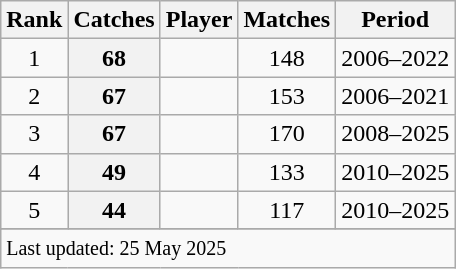<table class="wikitable plainrowheaders sortable">
<tr>
<th scope=col>Rank</th>
<th scope=col>Catches</th>
<th scope=col>Player</th>
<th scope=col>Matches</th>
<th scope=col>Period</th>
</tr>
<tr>
<td align=center>1</td>
<th scope=row style="text-align:center;">68</th>
<td></td>
<td align=center>148</td>
<td>2006–2022</td>
</tr>
<tr>
<td align=center>2</td>
<th scope=row style="text-align:center;">67</th>
<td></td>
<td align=center>153</td>
<td>2006–2021</td>
</tr>
<tr>
<td align=center>3</td>
<th scope=row style=text-align:center;>67</th>
<td></td>
<td align=center>170</td>
<td>2008–2025</td>
</tr>
<tr>
<td align=center>4</td>
<th scope=row style=text-align:center;>49</th>
<td></td>
<td align=center>133</td>
<td>2010–2025</td>
</tr>
<tr>
<td align=center>5</td>
<th scope=row style=text-align:center;>44</th>
<td></td>
<td align="center">117</td>
<td>2010–2025</td>
</tr>
<tr>
</tr>
<tr class=sortbottom>
<td colspan=5><small>Last updated: 25 May 2025</small></td>
</tr>
</table>
